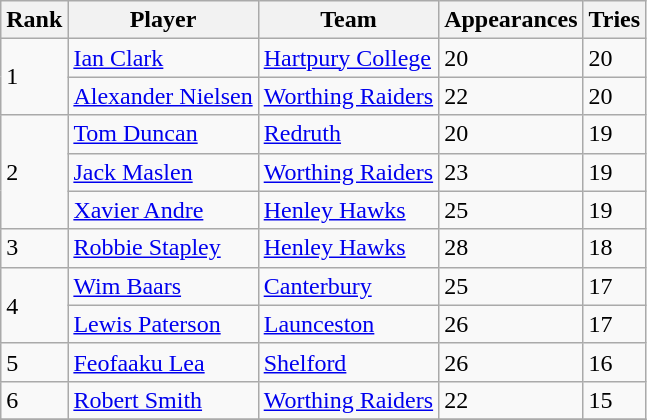<table class="wikitable">
<tr>
<th>Rank</th>
<th>Player</th>
<th>Team</th>
<th>Appearances</th>
<th>Tries</th>
</tr>
<tr>
<td rowspan=2>1</td>
<td> <a href='#'>Ian Clark</a></td>
<td><a href='#'>Hartpury College</a></td>
<td>20</td>
<td>20</td>
</tr>
<tr>
<td> <a href='#'>Alexander Nielsen</a></td>
<td><a href='#'>Worthing Raiders</a></td>
<td>22</td>
<td>20</td>
</tr>
<tr>
<td rowspan=3>2</td>
<td> <a href='#'>Tom Duncan</a></td>
<td><a href='#'>Redruth</a></td>
<td>20</td>
<td>19</td>
</tr>
<tr>
<td> <a href='#'>Jack Maslen</a></td>
<td><a href='#'>Worthing Raiders</a></td>
<td>23</td>
<td>19</td>
</tr>
<tr>
<td> <a href='#'>Xavier Andre</a></td>
<td><a href='#'>Henley Hawks</a></td>
<td>25</td>
<td>19</td>
</tr>
<tr>
<td>3</td>
<td> <a href='#'>Robbie Stapley</a></td>
<td><a href='#'>Henley Hawks</a></td>
<td>28</td>
<td>18</td>
</tr>
<tr>
<td rowspan=2>4</td>
<td> <a href='#'>Wim Baars</a></td>
<td><a href='#'>Canterbury</a></td>
<td>25</td>
<td>17</td>
</tr>
<tr>
<td> <a href='#'>Lewis Paterson</a></td>
<td><a href='#'>Launceston</a></td>
<td>26</td>
<td>17</td>
</tr>
<tr>
<td>5</td>
<td> <a href='#'>Feofaaku Lea</a></td>
<td><a href='#'>Shelford</a></td>
<td>26</td>
<td>16</td>
</tr>
<tr>
<td>6</td>
<td> <a href='#'>Robert Smith</a></td>
<td><a href='#'>Worthing Raiders</a></td>
<td>22</td>
<td>15</td>
</tr>
<tr>
</tr>
</table>
